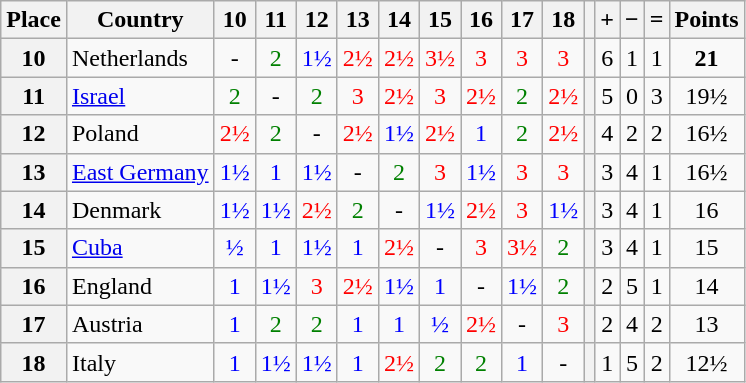<table class="wikitable" style="text-align:center">
<tr>
<th>Place</th>
<th>Country</th>
<th>10</th>
<th>11</th>
<th>12</th>
<th>13</th>
<th>14</th>
<th>15</th>
<th>16</th>
<th>17</th>
<th>18</th>
<th></th>
<th>+</th>
<th>−</th>
<th>=</th>
<th>Points</th>
</tr>
<tr>
<th>10</th>
<td style="text-align: left">Netherlands</td>
<td>-</td>
<td style="color: green">2</td>
<td style="color: blue;">1½</td>
<td style="color: red;">2½</td>
<td style="color: red;">2½</td>
<td style="color: red;">3½</td>
<td style="color: red;">3</td>
<td style="color: red;">3</td>
<td style="color: red;">3</td>
<th></th>
<td>6</td>
<td>1</td>
<td>1</td>
<td><strong>21</strong></td>
</tr>
<tr>
<th>11</th>
<td style="text-align: left"><a href='#'>Israel</a></td>
<td style="color: green">2</td>
<td>-</td>
<td style="color: green">2</td>
<td style="color: red;">3</td>
<td style="color: red;">2½</td>
<td style="color: red;">3</td>
<td style="color: red;">2½</td>
<td style="color: green">2</td>
<td style="color: red;">2½</td>
<th></th>
<td>5</td>
<td>0</td>
<td>3</td>
<td>19½</td>
</tr>
<tr>
<th>12</th>
<td style="text-align: left">Poland</td>
<td style="color: red;">2½</td>
<td style="color: green">2</td>
<td>-</td>
<td style="color: red;">2½</td>
<td style="color: blue;">1½</td>
<td style="color: red;">2½</td>
<td style="color: blue;">1</td>
<td style="color: green">2</td>
<td style="color: red;">2½</td>
<th></th>
<td>4</td>
<td>2</td>
<td>2</td>
<td>16½</td>
</tr>
<tr>
<th>13</th>
<td style="text-align: left"><a href='#'>East Germany</a></td>
<td style="color: blue;">1½</td>
<td style="color: blue;">1</td>
<td style="color: blue;">1½</td>
<td>-</td>
<td style="color: green">2</td>
<td style="color: red;">3</td>
<td style="color: blue;">1½</td>
<td style="color: red;">3</td>
<td style="color: red;">3</td>
<th></th>
<td>3</td>
<td>4</td>
<td>1</td>
<td>16½</td>
</tr>
<tr>
<th>14</th>
<td style="text-align: left">Denmark</td>
<td style="color: blue;">1½</td>
<td style="color: blue;">1½</td>
<td style="color: red;">2½</td>
<td style="color: green">2</td>
<td>-</td>
<td style="color: blue;">1½</td>
<td style="color: red;">2½</td>
<td style="color: red;">3</td>
<td style="color: blue;">1½</td>
<th></th>
<td>3</td>
<td>4</td>
<td>1</td>
<td>16</td>
</tr>
<tr>
<th>15</th>
<td style="text-align: left"><a href='#'>Cuba</a></td>
<td style="color: blue;">½</td>
<td style="color: blue;">1</td>
<td style="color: blue;">1½</td>
<td style="color: blue;">1</td>
<td style="color: red;">2½</td>
<td>-</td>
<td style="color: red;">3</td>
<td style="color: red;">3½</td>
<td style="color: green">2</td>
<th></th>
<td>3</td>
<td>4</td>
<td>1</td>
<td>15</td>
</tr>
<tr>
<th>16</th>
<td style="text-align: left">England</td>
<td style="color: blue;">1</td>
<td style="color: blue;">1½</td>
<td style="color: red;">3</td>
<td style="color: red;">2½</td>
<td style="color: blue;">1½</td>
<td style="color: blue;">1</td>
<td>-</td>
<td style="color: blue;">1½</td>
<td style="color: green">2</td>
<th></th>
<td>2</td>
<td>5</td>
<td>1</td>
<td>14</td>
</tr>
<tr>
<th>17</th>
<td style="text-align: left">Austria</td>
<td style="color: blue;">1</td>
<td style="color: green">2</td>
<td style="color: green">2</td>
<td style="color: blue;">1</td>
<td style="color: blue;">1</td>
<td style="color: blue;">½</td>
<td style="color: red;">2½</td>
<td>-</td>
<td style="color: red;">3</td>
<th></th>
<td>2</td>
<td>4</td>
<td>2</td>
<td>13</td>
</tr>
<tr>
<th>18</th>
<td style="text-align: left">Italy</td>
<td style="color: blue;">1</td>
<td style="color: blue;">1½</td>
<td style="color: blue;">1½</td>
<td style="color: blue;">1</td>
<td style="color: red;">2½</td>
<td style="color: green">2</td>
<td style="color: green">2</td>
<td style="color: blue;">1</td>
<td>-</td>
<th></th>
<td>1</td>
<td>5</td>
<td>2</td>
<td>12½</td>
</tr>
</table>
